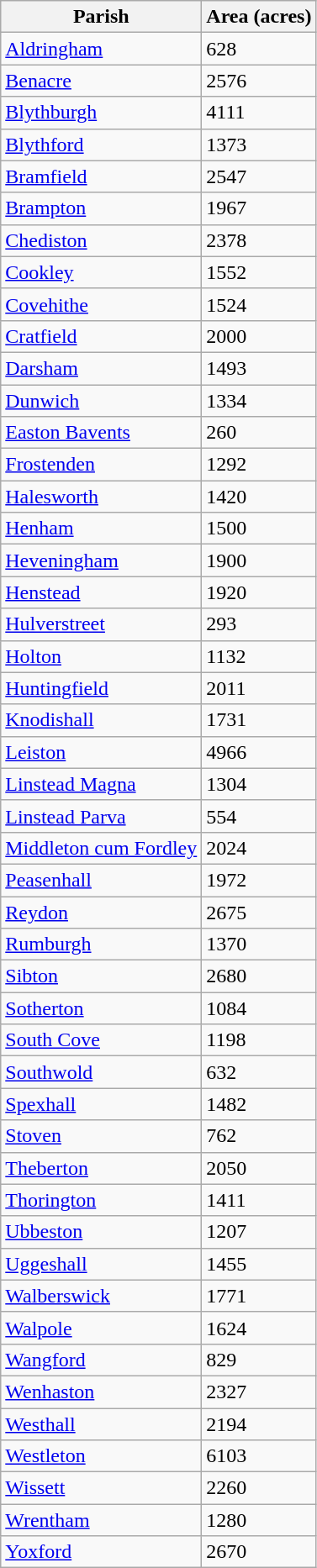<table class="sortable wikitable vatop" style=" margin-right:2em;">
<tr>
<th>Parish</th>
<th>Area (acres)</th>
</tr>
<tr>
<td><a href='#'>Aldringham</a></td>
<td>628</td>
</tr>
<tr>
<td><a href='#'>Benacre</a></td>
<td>2576</td>
</tr>
<tr>
<td><a href='#'>Blythburgh</a></td>
<td>4111</td>
</tr>
<tr>
<td><a href='#'>Blythford</a></td>
<td>1373</td>
</tr>
<tr>
<td><a href='#'>Bramfield</a></td>
<td>2547</td>
</tr>
<tr>
<td><a href='#'>Brampton</a></td>
<td>1967</td>
</tr>
<tr>
<td><a href='#'>Chediston</a></td>
<td>2378</td>
</tr>
<tr>
<td><a href='#'>Cookley</a></td>
<td>1552</td>
</tr>
<tr>
<td><a href='#'>Covehithe</a></td>
<td>1524</td>
</tr>
<tr>
<td><a href='#'>Cratfield</a></td>
<td>2000</td>
</tr>
<tr>
<td><a href='#'>Darsham</a></td>
<td>1493</td>
</tr>
<tr>
<td><a href='#'>Dunwich</a></td>
<td>1334</td>
</tr>
<tr>
<td><a href='#'>Easton Bavents</a></td>
<td>260</td>
</tr>
<tr>
<td><a href='#'>Frostenden</a></td>
<td>1292</td>
</tr>
<tr>
<td><a href='#'>Halesworth</a></td>
<td>1420</td>
</tr>
<tr>
<td><a href='#'>Henham</a></td>
<td>1500</td>
</tr>
<tr>
<td><a href='#'>Heveningham</a></td>
<td>1900</td>
</tr>
<tr>
<td><a href='#'>Henstead</a></td>
<td>1920</td>
</tr>
<tr>
<td><a href='#'>Hulverstreet</a></td>
<td>293</td>
</tr>
<tr>
<td><a href='#'>Holton</a></td>
<td>1132</td>
</tr>
<tr>
<td><a href='#'>Huntingfield</a></td>
<td>2011</td>
</tr>
<tr>
<td><a href='#'>Knodishall</a></td>
<td>1731</td>
</tr>
<tr>
<td><a href='#'>Leiston</a></td>
<td>4966</td>
</tr>
<tr>
<td><a href='#'>Linstead Magna</a></td>
<td>1304</td>
</tr>
<tr>
<td><a href='#'>Linstead Parva</a></td>
<td>554</td>
</tr>
<tr>
<td><a href='#'>Middleton cum Fordley</a></td>
<td>2024</td>
</tr>
<tr>
<td><a href='#'>Peasenhall</a></td>
<td>1972</td>
</tr>
<tr>
<td><a href='#'>Reydon</a></td>
<td>2675</td>
</tr>
<tr>
<td><a href='#'>Rumburgh</a></td>
<td>1370</td>
</tr>
<tr>
<td><a href='#'>Sibton</a></td>
<td>2680</td>
</tr>
<tr>
<td><a href='#'>Sotherton</a></td>
<td>1084</td>
</tr>
<tr>
<td><a href='#'>South Cove</a></td>
<td>1198</td>
</tr>
<tr>
<td><a href='#'>Southwold</a></td>
<td>632</td>
</tr>
<tr>
<td><a href='#'>Spexhall</a></td>
<td>1482</td>
</tr>
<tr>
<td><a href='#'>Stoven</a></td>
<td>762</td>
</tr>
<tr>
<td><a href='#'>Theberton</a></td>
<td>2050</td>
</tr>
<tr>
<td><a href='#'>Thorington</a></td>
<td>1411</td>
</tr>
<tr>
<td><a href='#'>Ubbeston</a></td>
<td>1207</td>
</tr>
<tr>
<td><a href='#'>Uggeshall</a></td>
<td>1455</td>
</tr>
<tr>
<td><a href='#'>Walberswick</a></td>
<td>1771</td>
</tr>
<tr>
<td><a href='#'>Walpole</a></td>
<td>1624</td>
</tr>
<tr>
<td><a href='#'>Wangford</a></td>
<td>829</td>
</tr>
<tr>
<td><a href='#'>Wenhaston</a></td>
<td>2327</td>
</tr>
<tr>
<td><a href='#'>Westhall</a></td>
<td>2194</td>
</tr>
<tr>
<td><a href='#'>Westleton</a></td>
<td>6103</td>
</tr>
<tr>
<td><a href='#'>Wissett</a></td>
<td>2260</td>
</tr>
<tr>
<td><a href='#'>Wrentham</a></td>
<td>1280</td>
</tr>
<tr>
<td><a href='#'>Yoxford</a></td>
<td>2670</td>
</tr>
</table>
